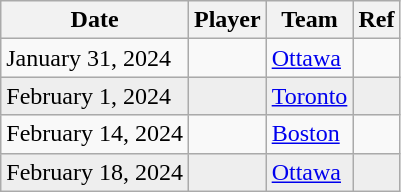<table class="wikitable sortable" style="border:1px solid #999999;">
<tr>
<th>Date</th>
<th>Player</th>
<th>Team</th>
<th>Ref</th>
</tr>
<tr>
<td>January 31, 2024</td>
<td></td>
<td><a href='#'>Ottawa</a></td>
<td></td>
</tr>
<tr bgcolor="eeeeee">
<td>February 1, 2024</td>
<td></td>
<td><a href='#'>Toronto</a></td>
<td></td>
</tr>
<tr>
<td>February 14, 2024</td>
<td></td>
<td><a href='#'>Boston</a></td>
<td></td>
</tr>
<tr bgcolor="eeeeee">
<td>February 18, 2024</td>
<td></td>
<td><a href='#'>Ottawa</a></td>
<td></td>
</tr>
</table>
